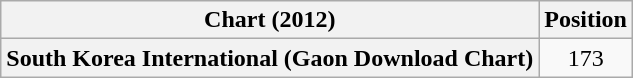<table class="wikitable plainrowheaders" style="text-align:center">
<tr>
<th>Chart (2012)</th>
<th>Position</th>
</tr>
<tr>
<th scope="row">South Korea International (Gaon Download Chart)</th>
<td>173</td>
</tr>
</table>
